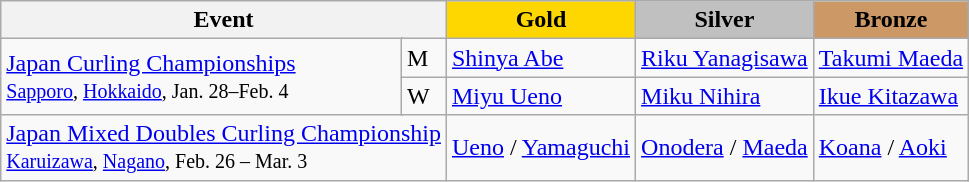<table class="wikitable">
<tr>
<th colspan="3">Event</th>
<th style="background:gold">Gold</th>
<th style="background:silver">Silver</th>
<th style="background:#cc9966">Bronze</th>
</tr>
<tr>
<td colspan="2" rowspan="2"><a href='#'>Japan Curling Championships</a><br> <small><a href='#'>Sapporo</a>, <a href='#'>Hokkaido</a>, Jan. 28–Feb. 4</small></td>
<td>M</td>
<td> <a href='#'>Shinya Abe</a></td>
<td> <a href='#'>Riku Yanagisawa</a></td>
<td> <a href='#'>Takumi Maeda</a></td>
</tr>
<tr>
<td>W</td>
<td> <a href='#'>Miyu Ueno</a></td>
<td> <a href='#'>Miku Nihira</a></td>
<td> <a href='#'>Ikue Kitazawa</a></td>
</tr>
<tr>
<td colspan="3"><a href='#'>Japan Mixed Doubles Curling Championship</a><br> <small><a href='#'>Karuizawa</a>, <a href='#'>Nagano</a>, Feb. 26 – Mar. 3</small></td>
<td> <a href='#'>Ueno</a> / <a href='#'>Yamaguchi</a></td>
<td> <a href='#'>Onodera</a> / <a href='#'>Maeda</a></td>
<td> <a href='#'>Koana</a> /  <a href='#'>Aoki</a></td>
</tr>
</table>
